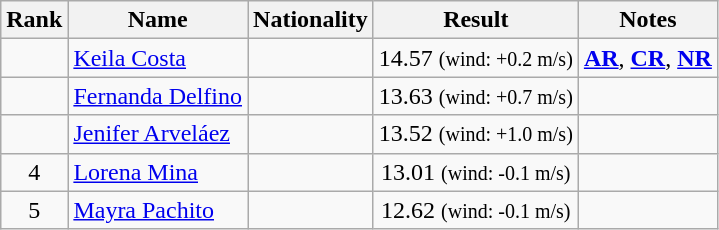<table class="wikitable sortable" style="text-align:center">
<tr>
<th>Rank</th>
<th>Name</th>
<th>Nationality</th>
<th>Result</th>
<th>Notes</th>
</tr>
<tr>
<td></td>
<td align=left><a href='#'>Keila Costa</a></td>
<td align=left></td>
<td>14.57 <small>(wind: +0.2 m/s)</small></td>
<td><a href='#'><strong>AR</strong></a>, <a href='#'><strong>CR</strong></a>, <a href='#'><strong>NR</strong></a></td>
</tr>
<tr>
<td></td>
<td align=left><a href='#'>Fernanda Delfino</a></td>
<td align=left></td>
<td>13.63 <small>(wind: +0.7 m/s)</small></td>
<td></td>
</tr>
<tr>
<td></td>
<td align=left><a href='#'>Jenifer Arveláez</a></td>
<td align=left></td>
<td>13.52 <small>(wind: +1.0 m/s)</small></td>
<td></td>
</tr>
<tr>
<td>4</td>
<td align=left><a href='#'>Lorena Mina</a></td>
<td align=left></td>
<td>13.01 <small>(wind: -0.1 m/s)</small></td>
<td></td>
</tr>
<tr>
<td>5</td>
<td align=left><a href='#'>Mayra Pachito</a></td>
<td align=left></td>
<td>12.62 <small>(wind: -0.1 m/s)</small></td>
<td></td>
</tr>
</table>
